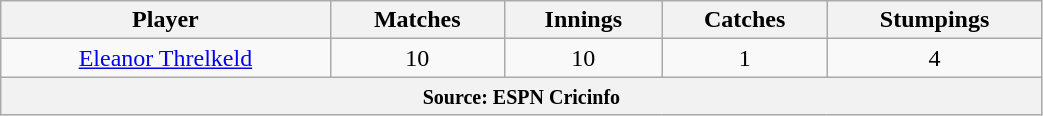<table class="wikitable" style="text-align:center; width:55%;">
<tr>
<th>Player</th>
<th>Matches</th>
<th>Innings</th>
<th>Catches</th>
<th>Stumpings</th>
</tr>
<tr>
<td><a href='#'>Eleanor Threlkeld</a></td>
<td>10</td>
<td>10</td>
<td>1</td>
<td>4</td>
</tr>
<tr>
<th colspan="5"><small>Source: ESPN Cricinfo </small></th>
</tr>
</table>
